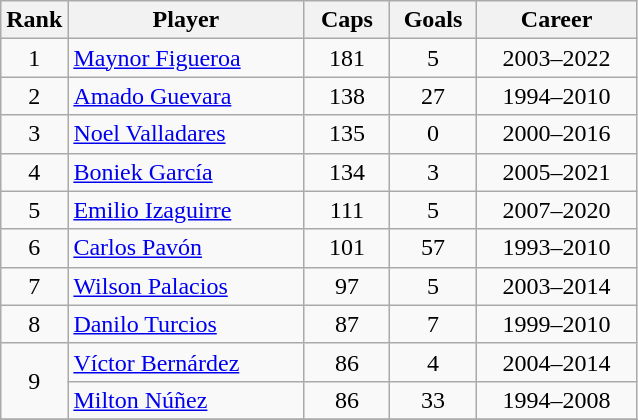<table class="wikitable sortable" style="text-align: center;">
<tr>
<th width=30px>Rank</th>
<th width=150px>Player</th>
<th width=50px>Caps</th>
<th width=50px>Goals</th>
<th width=100px>Career</th>
</tr>
<tr>
<td>1</td>
<td align=left><a href='#'>Maynor Figueroa</a></td>
<td>181</td>
<td>5</td>
<td>2003–2022</td>
</tr>
<tr>
<td>2</td>
<td align=left><a href='#'>Amado Guevara</a></td>
<td>138</td>
<td>27</td>
<td>1994–2010</td>
</tr>
<tr>
<td>3</td>
<td align=left><a href='#'>Noel Valladares</a></td>
<td>135</td>
<td>0</td>
<td>2000–2016</td>
</tr>
<tr>
<td>4</td>
<td align=left><a href='#'>Boniek García</a></td>
<td>134</td>
<td>3</td>
<td>2005–2021</td>
</tr>
<tr>
<td>5</td>
<td align=left><a href='#'>Emilio Izaguirre</a></td>
<td>111</td>
<td>5</td>
<td>2007–2020</td>
</tr>
<tr>
<td>6</td>
<td align=left><a href='#'>Carlos Pavón</a></td>
<td>101</td>
<td>57</td>
<td>1993–2010</td>
</tr>
<tr>
<td>7</td>
<td align=left><a href='#'>Wilson Palacios</a></td>
<td>97</td>
<td>5</td>
<td>2003–2014</td>
</tr>
<tr>
<td>8</td>
<td align=left><a href='#'>Danilo Turcios</a></td>
<td>87</td>
<td>7</td>
<td>1999–2010</td>
</tr>
<tr>
<td rowspan=2>9</td>
<td align=left><a href='#'>Víctor Bernárdez</a></td>
<td>86</td>
<td>4</td>
<td>2004–2014</td>
</tr>
<tr>
<td align=left><a href='#'>Milton Núñez</a></td>
<td>86</td>
<td>33</td>
<td>1994–2008</td>
</tr>
<tr>
</tr>
</table>
